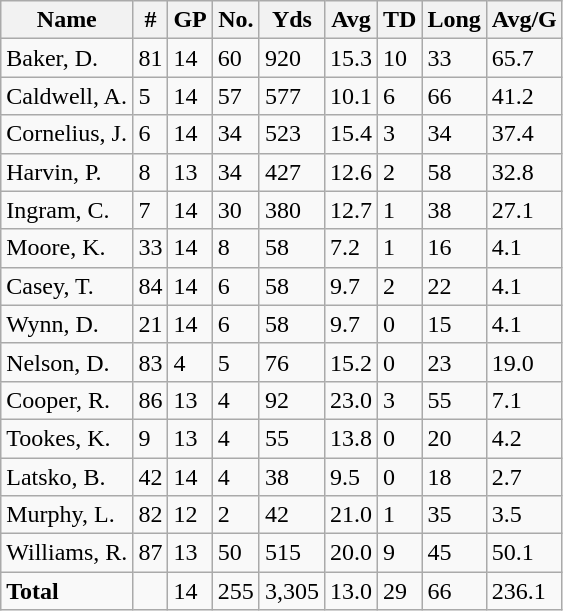<table class="wikitable" style="white-space:nowrap;">
<tr>
<th>Name</th>
<th>#</th>
<th>GP</th>
<th>No.</th>
<th>Yds</th>
<th>Avg</th>
<th>TD</th>
<th>Long</th>
<th>Avg/G</th>
</tr>
<tr>
<td>Baker, D.</td>
<td>81</td>
<td>14</td>
<td>60</td>
<td>920</td>
<td>15.3</td>
<td>10</td>
<td>33</td>
<td>65.7</td>
</tr>
<tr>
<td>Caldwell, A.</td>
<td>5</td>
<td>14</td>
<td>57</td>
<td>577</td>
<td>10.1</td>
<td>6</td>
<td>66</td>
<td>41.2</td>
</tr>
<tr>
<td>Cornelius, J.</td>
<td>6</td>
<td>14</td>
<td>34</td>
<td>523</td>
<td>15.4</td>
<td>3</td>
<td>34</td>
<td>37.4</td>
</tr>
<tr>
<td>Harvin, P.</td>
<td>8</td>
<td>13</td>
<td>34</td>
<td>427</td>
<td>12.6</td>
<td>2</td>
<td>58</td>
<td>32.8</td>
</tr>
<tr>
<td>Ingram, C.</td>
<td>7</td>
<td>14</td>
<td>30</td>
<td>380</td>
<td>12.7</td>
<td>1</td>
<td>38</td>
<td>27.1</td>
</tr>
<tr>
<td>Moore, K.</td>
<td>33</td>
<td>14</td>
<td>8</td>
<td>58</td>
<td>7.2</td>
<td>1</td>
<td>16</td>
<td>4.1</td>
</tr>
<tr>
<td>Casey, T.</td>
<td>84</td>
<td>14</td>
<td>6</td>
<td>58</td>
<td>9.7</td>
<td>2</td>
<td>22</td>
<td>4.1</td>
</tr>
<tr>
<td>Wynn, D.</td>
<td>21</td>
<td>14</td>
<td>6</td>
<td>58</td>
<td>9.7</td>
<td>0</td>
<td>15</td>
<td>4.1</td>
</tr>
<tr>
<td>Nelson, D.</td>
<td>83</td>
<td>4</td>
<td>5</td>
<td>76</td>
<td>15.2</td>
<td>0</td>
<td>23</td>
<td>19.0</td>
</tr>
<tr>
<td>Cooper, R.</td>
<td>86</td>
<td>13</td>
<td>4</td>
<td>92</td>
<td>23.0</td>
<td>3</td>
<td>55</td>
<td>7.1</td>
</tr>
<tr>
<td>Tookes, K.</td>
<td>9</td>
<td>13</td>
<td>4</td>
<td>55</td>
<td>13.8</td>
<td>0</td>
<td>20</td>
<td>4.2</td>
</tr>
<tr>
<td>Latsko, B.</td>
<td>42</td>
<td>14</td>
<td>4</td>
<td>38</td>
<td>9.5</td>
<td>0</td>
<td>18</td>
<td>2.7</td>
</tr>
<tr>
<td>Murphy, L.</td>
<td>82</td>
<td>12</td>
<td>2</td>
<td>42</td>
<td>21.0</td>
<td>1</td>
<td>35</td>
<td>3.5</td>
</tr>
<tr>
<td>Williams, R.</td>
<td>87</td>
<td>13</td>
<td>50</td>
<td>515</td>
<td>20.0</td>
<td>9</td>
<td>45</td>
<td>50.1</td>
</tr>
<tr>
<td><strong>Total</strong></td>
<td></td>
<td>14</td>
<td>255</td>
<td>3,305</td>
<td>13.0</td>
<td>29</td>
<td>66</td>
<td>236.1</td>
</tr>
</table>
